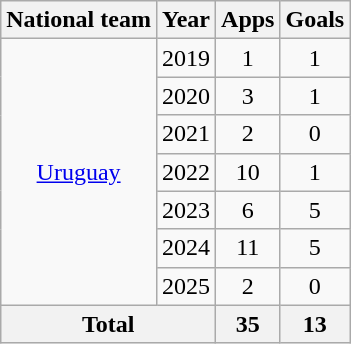<table class="wikitable" style="text-align: center;">
<tr>
<th>National team</th>
<th>Year</th>
<th>Apps</th>
<th>Goals</th>
</tr>
<tr>
<td rowspan="7"><a href='#'>Uruguay</a></td>
<td>2019</td>
<td>1</td>
<td>1</td>
</tr>
<tr>
<td>2020</td>
<td>3</td>
<td>1</td>
</tr>
<tr>
<td>2021</td>
<td>2</td>
<td>0</td>
</tr>
<tr>
<td>2022</td>
<td>10</td>
<td>1</td>
</tr>
<tr>
<td>2023</td>
<td>6</td>
<td>5</td>
</tr>
<tr>
<td>2024</td>
<td>11</td>
<td>5</td>
</tr>
<tr>
<td>2025</td>
<td>2</td>
<td>0</td>
</tr>
<tr>
<th colspan="2">Total</th>
<th>35</th>
<th>13</th>
</tr>
</table>
